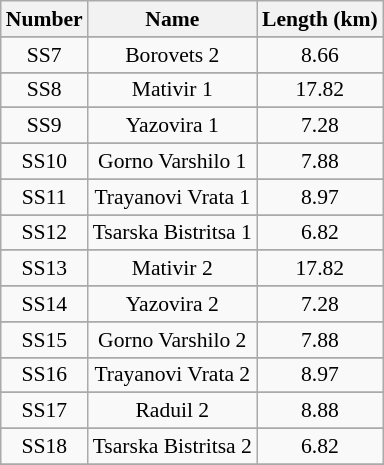<table class="wikitable" border="1" style="font-size:90%;">
<tr>
<th>Number</th>
<th>Name</th>
<th>Length (km)</th>
</tr>
<tr>
</tr>
<tr>
<td rowspan=1 align=center>SS7</td>
<td rowspan=1 align=center>Borovets 2</td>
<td rowspan=1 align=center>8.66</td>
</tr>
<tr>
</tr>
<tr>
<td rowspan=1 align=center>SS8</td>
<td rowspan=1 align=center>Mаtivir 1</td>
<td rowspan=1 align=center>17.82</td>
</tr>
<tr>
</tr>
<tr>
<td rowspan=1 align=center>SS9</td>
<td rowspan=1 align=center>Yazovira 1</td>
<td rowspan=1 align=center>7.28</td>
</tr>
<tr>
</tr>
<tr>
<td rowspan=1 align=center>SS10</td>
<td rowspan=1 align=center>Gorno Varshilo 1</td>
<td rowspan=1 align=center>7.88</td>
</tr>
<tr>
</tr>
<tr>
<td rowspan=1 align=center>SS11</td>
<td rowspan=1 align=center>Trayanovi Vrata 1</td>
<td rowspan=1 align=center>8.97</td>
</tr>
<tr>
</tr>
<tr>
<td rowspan=1 align=center>SS12</td>
<td rowspan=1 align=center>Tsarska Bistritsa 1</td>
<td rowspan=1 align=center>6.82</td>
</tr>
<tr>
</tr>
<tr>
<td rowspan=1 align=center>SS13</td>
<td rowspan=1 align=center>Mаtivir 2</td>
<td rowspan=1 align=center>17.82</td>
</tr>
<tr>
</tr>
<tr>
<td rowspan=1 align=center>SS14</td>
<td rowspan=1 align=center>Yazovira 2</td>
<td rowspan=1 align=center>7.28</td>
</tr>
<tr>
</tr>
<tr>
<td rowspan=1 align=center>SS15</td>
<td rowspan=1 align=center>Gorno Varshilo 2</td>
<td rowspan=1 align=center>7.88</td>
</tr>
<tr>
</tr>
<tr>
<td rowspan=1 align=center>SS16</td>
<td rowspan=1 align=center>Trayanovi Vrata 2</td>
<td rowspan=1 align=center>8.97</td>
</tr>
<tr>
</tr>
<tr>
<td rowspan=1 align=center>SS17</td>
<td rowspan=1 align=center>Raduil 2</td>
<td rowspan=1 align=center>8.88</td>
</tr>
<tr>
</tr>
<tr>
<td rowspan=1 align=center>SS18</td>
<td rowspan=1 align=center>Tsarska Bistritsa 2</td>
<td rowspan=1 align=center>6.82</td>
</tr>
<tr>
</tr>
</table>
